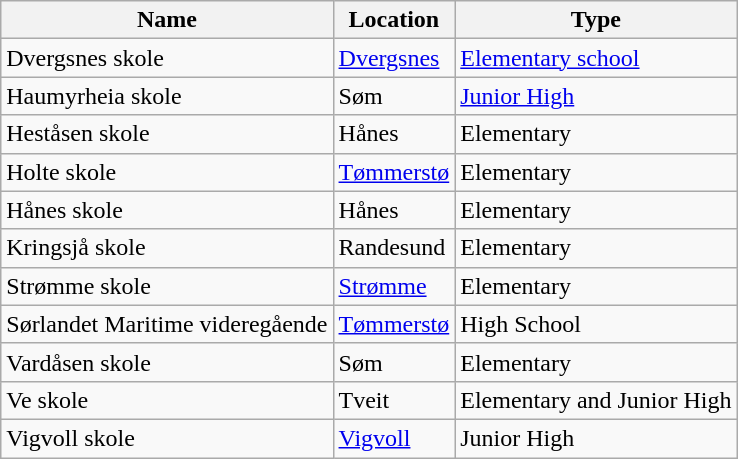<table class="wikitable collapsible autocollapse sortable">
<tr>
<th>Name</th>
<th>Location</th>
<th>Type </th>
</tr>
<tr>
<td>Dvergsnes skole</td>
<td><a href='#'>Dvergsnes</a></td>
<td><a href='#'>Elementary school</a></td>
</tr>
<tr>
<td>Haumyrheia skole</td>
<td>Søm</td>
<td><a href='#'>Junior High</a></td>
</tr>
<tr>
<td>Heståsen skole</td>
<td>Hånes</td>
<td>Elementary</td>
</tr>
<tr>
<td>Holte skole</td>
<td><a href='#'>Tømmerstø</a></td>
<td>Elementary</td>
</tr>
<tr>
<td>Hånes skole</td>
<td>Hånes</td>
<td>Elementary</td>
</tr>
<tr>
<td>Kringsjå skole</td>
<td>Randesund</td>
<td>Elementary</td>
</tr>
<tr>
<td>Strømme skole</td>
<td><a href='#'>Strømme</a></td>
<td>Elementary</td>
</tr>
<tr>
<td>Sørlandet Maritime videregående</td>
<td><a href='#'>Tømmerstø</a></td>
<td>High School</td>
</tr>
<tr>
<td>Vardåsen skole</td>
<td>Søm</td>
<td>Elementary</td>
</tr>
<tr>
<td>Ve skole</td>
<td>Tveit</td>
<td>Elementary and Junior High</td>
</tr>
<tr>
<td>Vigvoll skole</td>
<td><a href='#'>Vigvoll</a></td>
<td>Junior High</td>
</tr>
</table>
